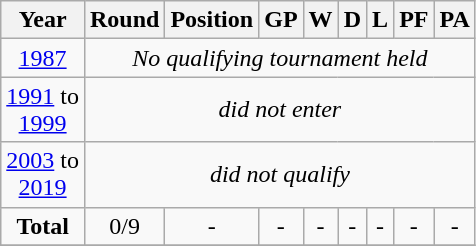<table class="wikitable" style="text-align: center;">
<tr>
<th>Year</th>
<th>Round</th>
<th>Position</th>
<th>GP</th>
<th>W</th>
<th>D</th>
<th>L</th>
<th>PF</th>
<th>PA</th>
</tr>
<tr>
<td> <a href='#'>1987</a></td>
<td colspan=8><em>No qualifying tournament held</em></td>
</tr>
<tr>
<td> <a href='#'>1991</a> to <br>  <a href='#'>1999</a></td>
<td colspan=8><em>did not enter</em></td>
</tr>
<tr>
<td> <a href='#'>2003</a> to <br>  <a href='#'>2019</a></td>
<td colspan=8><em>did not qualify</em></td>
</tr>
<tr>
<td><strong>Total</strong></td>
<td>0/9</td>
<td>-</td>
<td>-</td>
<td>-</td>
<td>-</td>
<td>-</td>
<td>-</td>
<td>-</td>
</tr>
<tr>
</tr>
</table>
